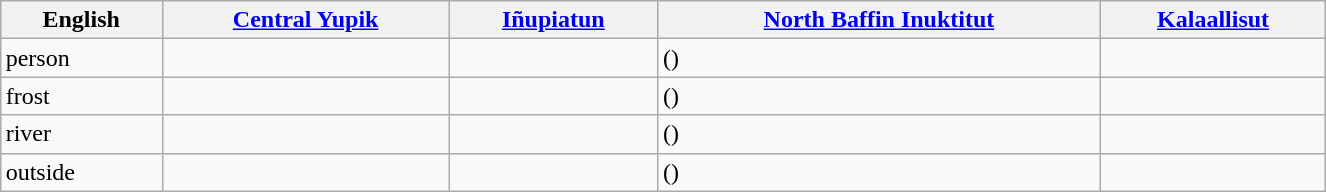<table class="wikitable"  style="margin:1em auto;" width="70%">
<tr>
<th>English</th>
<th><a href='#'>Central Yupik</a></th>
<th><a href='#'>Iñupiatun</a></th>
<th><a href='#'>North Baffin Inuktitut</a></th>
<th><a href='#'>Kalaallisut</a></th>
</tr>
<tr>
<td>person</td>
<td></td>
<td> </td>
<td> ()</td>
<td></td>
</tr>
<tr>
<td>frost</td>
<td></td>
<td></td>
<td> ()</td>
<td></td>
</tr>
<tr>
<td>river</td>
<td></td>
<td></td>
<td> ()</td>
<td></td>
</tr>
<tr>
<td>outside</td>
<td></td>
<td> </td>
<td> ()</td>
<td></td>
</tr>
</table>
